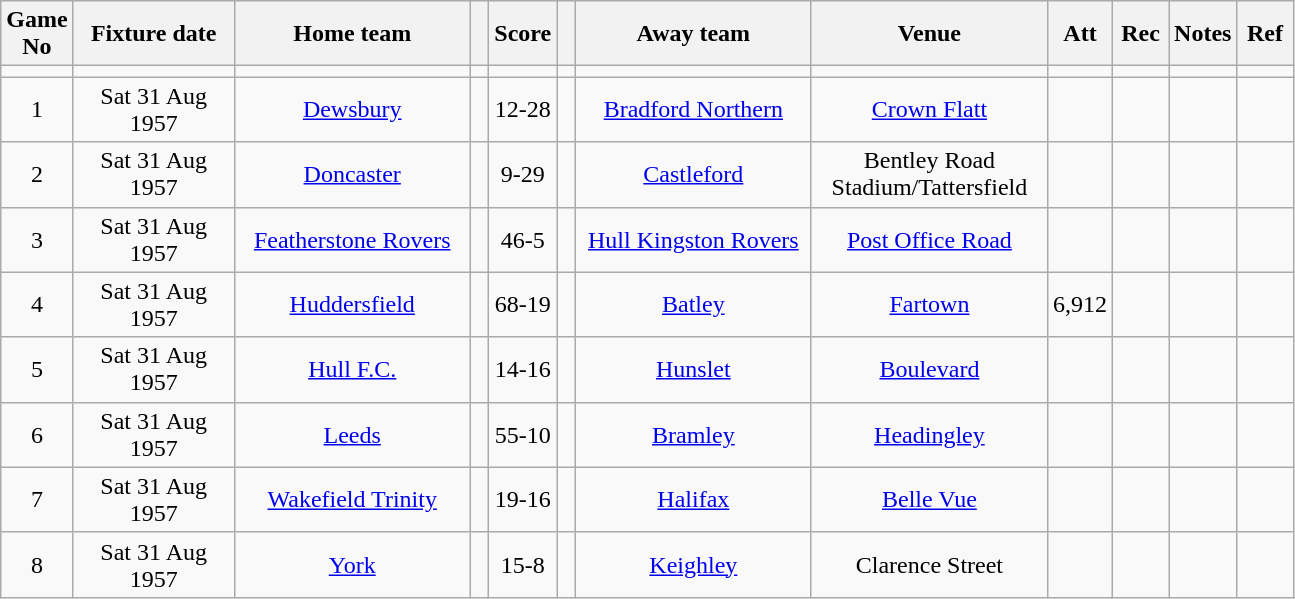<table class="wikitable" style="text-align:center;">
<tr>
<th width=20 abbr="No">Game No</th>
<th width=100 abbr="Date">Fixture date</th>
<th width=150 abbr="Home team">Home team</th>
<th width=5 abbr="space"></th>
<th width=20 abbr="Score">Score</th>
<th width=5 abbr="space"></th>
<th width=150 abbr="Away team">Away team</th>
<th width=150 abbr="Venue">Venue</th>
<th width=30 abbr="Att">Att</th>
<th width=30 abbr="Rec">Rec</th>
<th width=20 abbr="Notes">Notes</th>
<th width=30 abbr="Ref">Ref</th>
</tr>
<tr>
<td></td>
<td></td>
<td></td>
<td></td>
<td></td>
<td></td>
<td></td>
<td></td>
<td></td>
<td></td>
<td></td>
<td></td>
</tr>
<tr>
<td>1</td>
<td>Sat 31 Aug 1957</td>
<td><a href='#'>Dewsbury</a></td>
<td></td>
<td>12-28</td>
<td></td>
<td><a href='#'>Bradford Northern</a></td>
<td><a href='#'>Crown Flatt</a></td>
<td></td>
<td></td>
<td></td>
<td></td>
</tr>
<tr>
<td>2</td>
<td>Sat 31 Aug 1957</td>
<td><a href='#'>Doncaster</a></td>
<td></td>
<td>9-29</td>
<td></td>
<td><a href='#'>Castleford</a></td>
<td>Bentley Road Stadium/Tattersfield</td>
<td></td>
<td></td>
<td></td>
<td></td>
</tr>
<tr>
<td>3</td>
<td>Sat 31 Aug 1957</td>
<td><a href='#'>Featherstone Rovers</a></td>
<td></td>
<td>46-5</td>
<td></td>
<td><a href='#'>Hull Kingston Rovers</a></td>
<td><a href='#'>Post Office Road</a></td>
<td></td>
<td></td>
<td></td>
<td></td>
</tr>
<tr>
<td>4</td>
<td>Sat 31 Aug 1957</td>
<td><a href='#'>Huddersfield</a></td>
<td></td>
<td>68-19</td>
<td></td>
<td><a href='#'>Batley</a></td>
<td><a href='#'>Fartown</a></td>
<td>6,912</td>
<td></td>
<td></td>
<td></td>
</tr>
<tr>
<td>5</td>
<td>Sat 31 Aug 1957</td>
<td><a href='#'>Hull F.C.</a></td>
<td></td>
<td>14-16</td>
<td></td>
<td><a href='#'>Hunslet</a></td>
<td><a href='#'>Boulevard</a></td>
<td></td>
<td></td>
<td></td>
<td></td>
</tr>
<tr>
<td>6</td>
<td>Sat 31 Aug 1957</td>
<td><a href='#'>Leeds</a></td>
<td></td>
<td>55-10</td>
<td></td>
<td><a href='#'>Bramley</a></td>
<td><a href='#'>Headingley</a></td>
<td></td>
<td></td>
<td></td>
<td></td>
</tr>
<tr>
<td>7</td>
<td>Sat 31 Aug 1957</td>
<td><a href='#'>Wakefield Trinity</a></td>
<td></td>
<td>19-16</td>
<td></td>
<td><a href='#'>Halifax</a></td>
<td><a href='#'>Belle Vue</a></td>
<td></td>
<td></td>
<td></td>
<td></td>
</tr>
<tr>
<td>8</td>
<td>Sat 31 Aug 1957</td>
<td><a href='#'>York</a></td>
<td></td>
<td>15-8</td>
<td></td>
<td><a href='#'>Keighley</a></td>
<td>Clarence Street</td>
<td></td>
<td></td>
<td></td>
<td></td>
</tr>
</table>
